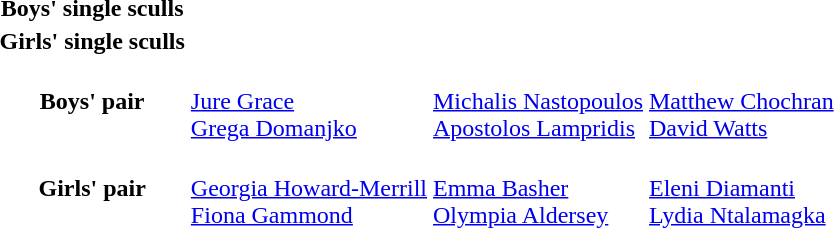<table>
<tr>
<th scope="row">Boys' single sculls<br></th>
<td></td>
<td></td>
<td></td>
</tr>
<tr>
<th scope="row">Girls' single sculls<br></th>
<td></td>
<td></td>
<td></td>
</tr>
<tr>
<th scope="row">Boys' pair<br></th>
<td><br><a href='#'>Jure Grace</a><br><a href='#'>Grega Domanjko</a></td>
<td><br><a href='#'>Michalis Nastopoulos</a><br><a href='#'>Apostolos Lampridis</a></td>
<td><br><a href='#'>Matthew Chochran</a><br><a href='#'>David Watts</a></td>
</tr>
<tr>
<th scope="row">Girls' pair<br></th>
<td><br><a href='#'>Georgia Howard-Merrill</a><br><a href='#'>Fiona Gammond</a></td>
<td><br><a href='#'>Emma Basher</a><br><a href='#'>Olympia Aldersey</a></td>
<td><br><a href='#'>Eleni Diamanti</a><br><a href='#'>Lydia Ntalamagka</a></td>
</tr>
</table>
